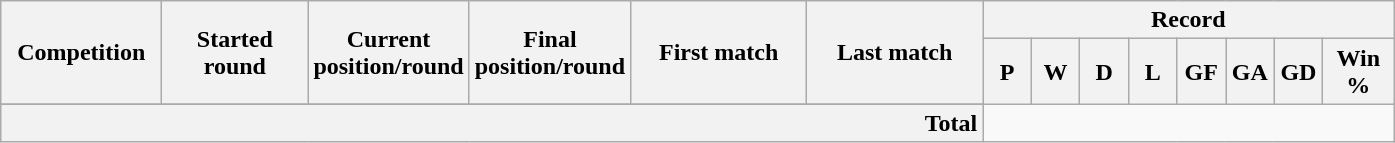<table class="wikitable" style="text-align: center">
<tr>
<th rowspan="2" style="width:100px;">Competition</th>
<th rowspan="2" style="width:90px;">Started round</th>
<th rowspan="2" style="width:90px;">Current position/round</th>
<th rowspan="2" style="width:90px;">Final position/round</th>
<th rowspan="2" style="width:110px;">First match</th>
<th rowspan="2" style="width:110px;">Last match</th>
<th colspan="8">Record</th>
</tr>
<tr>
<th style="width:25px;">P</th>
<th style="width:25px;">W</th>
<th style="width:25px;">D</th>
<th style="width:25px;">L</th>
<th style="width:25px;">GF</th>
<th style="width:25px;">GA</th>
<th style="width:25px;">GD</th>
<th style="width:40px;">Win %</th>
</tr>
<tr>
</tr>
<tr>
</tr>
<tr>
</tr>
<tr>
<th colspan="6" style="text-align: right;">Total<br></th>
</tr>
</table>
